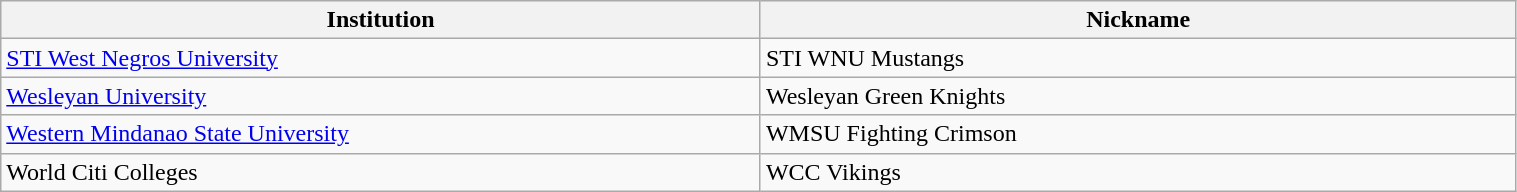<table class="wikitable" style="width: 80%">
<tr>
<th width=7%>Institution</th>
<th width=7%>Nickname</th>
</tr>
<tr>
<td><a href='#'>STI West Negros University</a></td>
<td>STI WNU Mustangs</td>
</tr>
<tr>
<td><a href='#'>Wesleyan University</a></td>
<td>Wesleyan Green Knights</td>
</tr>
<tr>
<td><a href='#'>Western Mindanao State University</a></td>
<td>WMSU Fighting Crimson</td>
</tr>
<tr>
<td>World Citi Colleges</td>
<td>WCC Vikings</td>
</tr>
</table>
